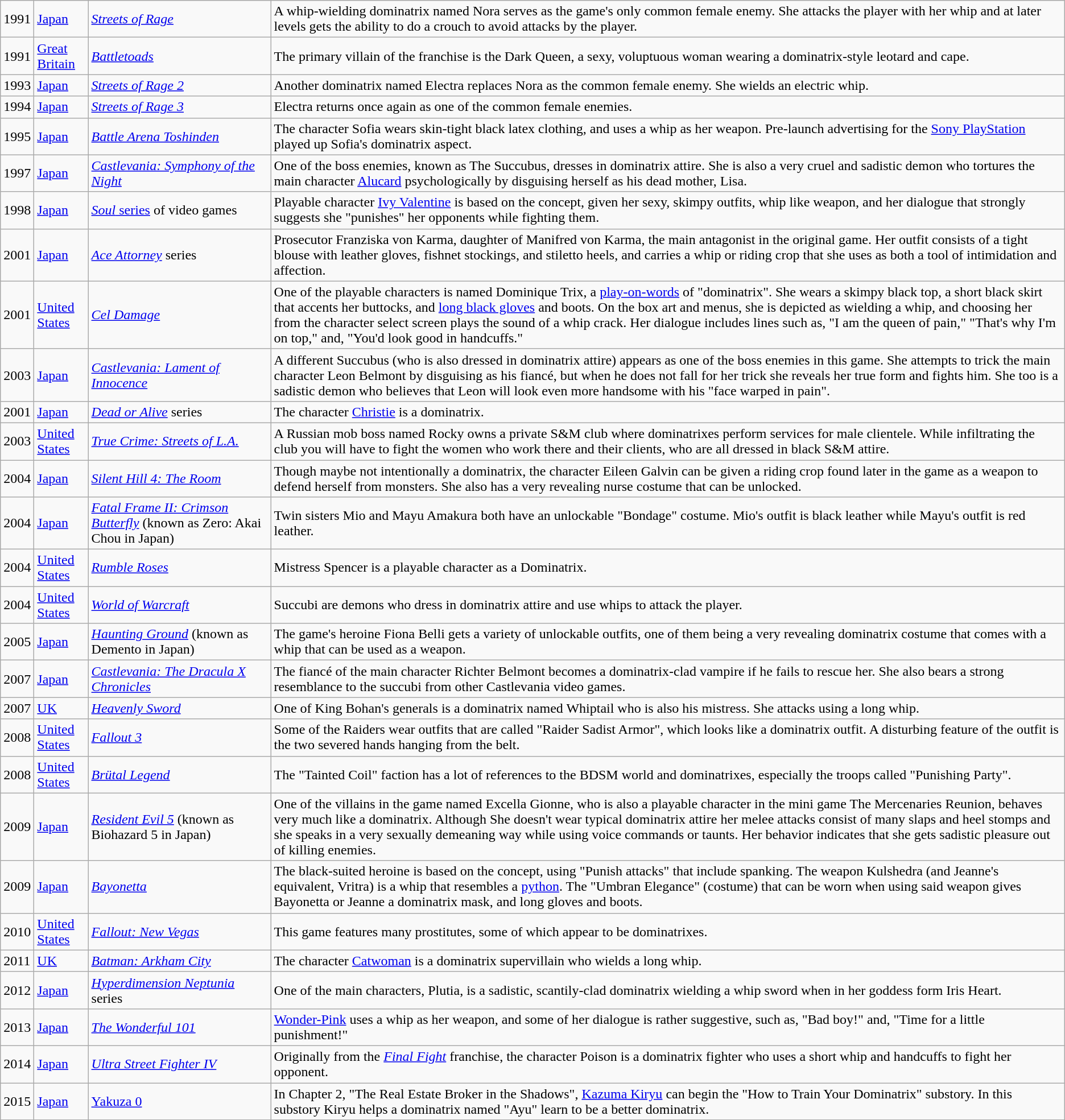<table class="wikitable">
<tr>
<td>1991</td>
<td><a href='#'>Japan</a></td>
<td><em><a href='#'>Streets of Rage</a></em></td>
<td>A whip-wielding dominatrix named Nora serves as the game's only common female enemy. She attacks the player with her whip and at later levels gets the ability to do a crouch to avoid attacks by the player.</td>
</tr>
<tr>
<td>1991</td>
<td><a href='#'>Great Britain</a></td>
<td><em><a href='#'>Battletoads</a></em></td>
<td>The primary villain of the franchise is the Dark Queen, a sexy, voluptuous woman wearing a dominatrix-style leotard and cape.</td>
</tr>
<tr>
<td>1993</td>
<td><a href='#'>Japan</a></td>
<td><em><a href='#'>Streets of Rage 2</a></em></td>
<td>Another dominatrix named Electra replaces Nora as the common female enemy. She wields an electric whip.</td>
</tr>
<tr>
<td>1994</td>
<td><a href='#'>Japan</a></td>
<td><em><a href='#'>Streets of Rage 3</a></em></td>
<td>Electra returns once again as one of the common female enemies.</td>
</tr>
<tr>
<td>1995</td>
<td><a href='#'>Japan</a></td>
<td><em><a href='#'>Battle Arena Toshinden</a></em></td>
<td>The character Sofia wears skin-tight black latex clothing, and uses a whip as her weapon. Pre-launch advertising for the <a href='#'>Sony PlayStation</a> played up Sofia's dominatrix aspect.</td>
</tr>
<tr>
<td>1997</td>
<td><a href='#'>Japan</a></td>
<td><em><a href='#'>Castlevania: Symphony of the Night</a></em></td>
<td>One of the boss enemies, known as The Succubus, dresses in dominatrix attire. She is also a very cruel and sadistic demon who tortures the main character <a href='#'>Alucard</a> psychologically by disguising herself as his dead mother, Lisa.</td>
</tr>
<tr>
<td>1998</td>
<td><a href='#'>Japan</a></td>
<td><a href='#'><em>Soul</em> series</a> of video games</td>
<td>Playable character <a href='#'>Ivy Valentine</a> is based on the concept, given her sexy, skimpy outfits, whip like weapon, and her dialogue that strongly suggests she "punishes" her opponents while fighting them.</td>
</tr>
<tr>
<td>2001</td>
<td><a href='#'>Japan</a></td>
<td><em><a href='#'>Ace Attorney</a></em> series</td>
<td>Prosecutor Franziska von Karma, daughter of Manifred von Karma, the main antagonist in the original game. Her outfit consists of a tight blouse with leather gloves, fishnet stockings, and stiletto heels, and carries a whip or riding crop that she uses as both a tool of intimidation and affection.</td>
</tr>
<tr>
<td>2001</td>
<td><a href='#'>United States</a></td>
<td><em><a href='#'>Cel Damage</a></em></td>
<td>One of the playable characters is named Dominique Trix, a <a href='#'>play-on-words</a> of "dominatrix". She wears a skimpy black top, a short black skirt that accents her buttocks, and <a href='#'>long black gloves</a> and boots. On the box art and menus, she is depicted as wielding a whip, and choosing her from the character select screen plays the sound of a whip crack. Her dialogue includes lines such as, "I am the queen of pain," "That's why I'm on top," and, "You'd look good in handcuffs."</td>
</tr>
<tr>
<td>2003</td>
<td><a href='#'>Japan</a></td>
<td><em><a href='#'>Castlevania: Lament of Innocence</a></em></td>
<td>A different Succubus (who is also dressed in dominatrix attire) appears as one of the boss enemies in this game. She attempts to trick the main character Leon Belmont by disguising as his fiancé, but when he does not fall for her trick she reveals her true form and fights him. She too is a sadistic demon who believes that Leon will look even more handsome with his "face warped in pain".</td>
</tr>
<tr>
<td>2001</td>
<td><a href='#'>Japan</a></td>
<td><em><a href='#'>Dead or Alive</a></em> series</td>
<td>The character <a href='#'>Christie</a> is a dominatrix.</td>
</tr>
<tr>
<td>2003</td>
<td><a href='#'>United States</a></td>
<td><em><a href='#'>True Crime: Streets of L.A.</a></em></td>
<td>A Russian mob boss named Rocky owns a private S&M club where dominatrixes perform services for male clientele. While infiltrating the club you will have to fight the women who work there and their clients, who are all dressed in black S&M attire.</td>
</tr>
<tr>
<td>2004</td>
<td><a href='#'>Japan</a></td>
<td><em><a href='#'>Silent Hill 4: The Room</a></em></td>
<td>Though maybe not intentionally a dominatrix, the character Eileen Galvin can be given a riding crop found later in the game as a weapon to defend herself from monsters. She also has a very revealing nurse costume that can be unlocked.</td>
</tr>
<tr>
<td>2004</td>
<td><a href='#'>Japan</a></td>
<td><em><a href='#'>Fatal Frame II: Crimson Butterfly</a></em> (known as Zero: Akai Chou in Japan)</td>
<td>Twin sisters Mio and Mayu Amakura both have an unlockable "Bondage" costume. Mio's outfit is black leather while Mayu's outfit is red leather.</td>
</tr>
<tr>
<td>2004</td>
<td><a href='#'>United States</a></td>
<td><em><a href='#'>Rumble Roses</a></em></td>
<td>Mistress Spencer is a playable character as a Dominatrix.</td>
</tr>
<tr>
<td>2004</td>
<td><a href='#'>United States</a></td>
<td><em><a href='#'>World of Warcraft</a></em></td>
<td>Succubi are demons who dress in dominatrix attire and use whips to attack the player.</td>
</tr>
<tr>
<td>2005</td>
<td><a href='#'>Japan</a></td>
<td><em><a href='#'>Haunting Ground</a></em> (known as Demento in Japan)</td>
<td>The game's heroine Fiona Belli gets a variety of unlockable outfits, one of them being a very revealing dominatrix costume that comes with a whip that can be used as a weapon.</td>
</tr>
<tr>
<td>2007</td>
<td><a href='#'>Japan</a></td>
<td><em><a href='#'>Castlevania: The Dracula X Chronicles</a></em></td>
<td>The fiancé of the main character Richter Belmont becomes a dominatrix-clad vampire if he fails to rescue her. She also bears a strong resemblance to the succubi from other Castlevania video games.</td>
</tr>
<tr>
<td>2007</td>
<td><a href='#'>UK</a></td>
<td><em><a href='#'>Heavenly Sword</a></em></td>
<td>One of King Bohan's generals is a dominatrix named Whiptail who is also his mistress. She attacks using a long whip.</td>
</tr>
<tr>
<td>2008</td>
<td><a href='#'>United States</a></td>
<td><em><a href='#'>Fallout 3</a></em></td>
<td>Some of the Raiders wear outfits that are called "Raider Sadist Armor", which looks like a dominatrix outfit. A disturbing feature of the outfit is the two severed hands hanging from the belt.</td>
</tr>
<tr>
<td>2008</td>
<td><a href='#'>United States</a></td>
<td><em><a href='#'>Brütal Legend</a></em></td>
<td>The "Tainted Coil" faction has a lot of references to the BDSM world and dominatrixes, especially the troops called "Punishing Party".</td>
</tr>
<tr>
<td>2009</td>
<td><a href='#'>Japan</a></td>
<td><em><a href='#'>Resident Evil 5</a></em> (known as Biohazard 5 in Japan)</td>
<td>One of the villains in the game named Excella Gionne, who is also a playable character in the mini game The Mercenaries Reunion, behaves very much like a dominatrix. Although She doesn't wear typical dominatrix attire her melee attacks consist of many slaps and heel stomps and she speaks in a very sexually demeaning way while using voice commands or taunts. Her behavior indicates that she gets sadistic pleasure out of killing enemies.</td>
</tr>
<tr>
<td>2009</td>
<td><a href='#'>Japan</a></td>
<td><em><a href='#'>Bayonetta</a></em></td>
<td>The black-suited heroine is based on the concept, using "Punish attacks" that include spanking. The weapon Kulshedra (and Jeanne's equivalent, Vritra) is a whip that resembles a <a href='#'>python</a>. The "Umbran Elegance" (costume) that can be worn when using said weapon gives Bayonetta or Jeanne a dominatrix mask, and long gloves and boots.</td>
</tr>
<tr>
<td>2010</td>
<td><a href='#'>United States</a></td>
<td><em><a href='#'>Fallout: New Vegas</a></em></td>
<td>This game features many prostitutes, some of which appear to be dominatrixes.</td>
</tr>
<tr>
<td>2011</td>
<td><a href='#'>UK</a></td>
<td><em><a href='#'>Batman: Arkham City</a></em></td>
<td>The character <a href='#'>Catwoman</a> is a dominatrix supervillain who wields a long whip.</td>
</tr>
<tr>
<td>2012</td>
<td><a href='#'>Japan</a></td>
<td><em><a href='#'>Hyperdimension Neptunia</a></em> series</td>
<td>One of the main characters, Plutia, is a sadistic, scantily-clad dominatrix wielding a whip sword when in her goddess form Iris Heart.</td>
</tr>
<tr>
<td>2013</td>
<td><a href='#'>Japan</a></td>
<td><em><a href='#'>The Wonderful 101</a></em></td>
<td><a href='#'>Wonder-Pink</a> uses a whip as her weapon, and some of her dialogue is rather suggestive, such as, "Bad boy!" and, "Time for a little punishment!"</td>
</tr>
<tr>
<td>2014</td>
<td><a href='#'>Japan</a></td>
<td><em><a href='#'>Ultra Street Fighter IV</a></em></td>
<td>Originally from the <em><a href='#'>Final Fight</a></em> franchise, the character Poison is a dominatrix fighter who uses a short whip and handcuffs to fight her opponent.</td>
</tr>
<tr>
<td>2015</td>
<td><a href='#'>Japan</a></td>
<td><a href='#'>Yakuza 0</a></td>
<td>In Chapter 2, "The Real Estate Broker in the Shadows", <a href='#'>Kazuma Kiryu</a> can begin the "How to Train Your Dominatrix" substory. In this substory Kiryu helps a dominatrix named "Ayu" learn to be a better dominatrix.</td>
</tr>
<tr>
</tr>
</table>
